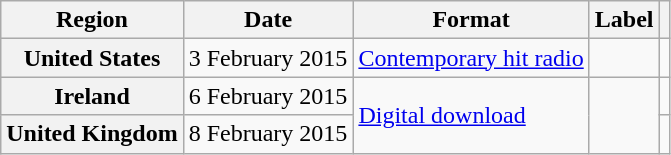<table class="wikitable plainrowheaders">
<tr>
<th scope="col">Region</th>
<th scope="col">Date</th>
<th scope="col">Format</th>
<th scope="col">Label</th>
<th scope="col"></th>
</tr>
<tr>
<th scope="row">United States</th>
<td>3 February 2015</td>
<td><a href='#'>Contemporary hit radio</a></td>
<td></td>
<td align="center"></td>
</tr>
<tr>
<th scope="row">Ireland</th>
<td>6 February 2015</td>
<td rowspan="2"><a href='#'>Digital download</a></td>
<td rowspan="2"></td>
<td align="center"></td>
</tr>
<tr>
<th scope="row">United Kingdom</th>
<td>8 February 2015</td>
<td align="center"></td>
</tr>
</table>
